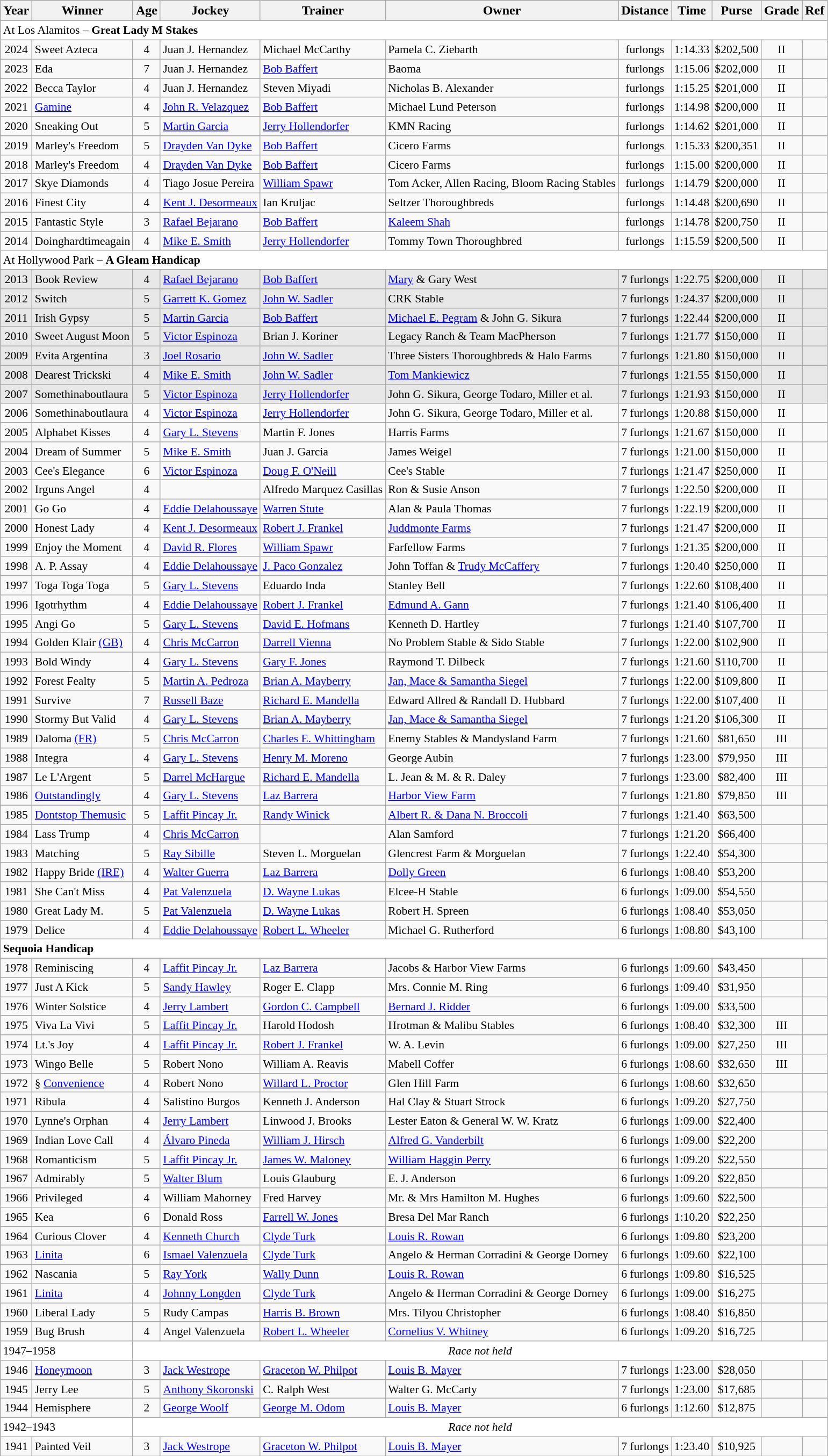<table class="wikitable sortable">
<tr>
<th>Year</th>
<th>Winner</th>
<th>Age</th>
<th>Jockey</th>
<th>Trainer</th>
<th>Owner</th>
<th>Distance</th>
<th>Time</th>
<th>Purse</th>
<th>Grade</th>
<th>Ref</th>
</tr>
<tr style="font-size:90%; background-color:white">
<td align="left" colspan=11>At Los Alamitos – <strong>Great Lady M Stakes</strong></td>
</tr>
<tr style="font-size:90%;">
<td align=center>2024</td>
<td>Sweet Azteca</td>
<td align=center>4</td>
<td>Juan J. Hernandez</td>
<td>Michael McCarthy</td>
<td>Pamela C. Ziebarth</td>
<td align=center> furlongs</td>
<td align=center>1:14.33</td>
<td align=center>$202,500</td>
<td align=center>II</td>
<td></td>
</tr>
<tr style="font-size:90%;">
<td align=center>2023</td>
<td>Eda</td>
<td align=center>7</td>
<td>Juan J. Hernandez</td>
<td><a href='#'>Bob Baffert</a></td>
<td>Baoma</td>
<td align=center> furlongs</td>
<td align=center>1:15.06</td>
<td align=center>$202,000</td>
<td align=center>II</td>
<td></td>
</tr>
<tr style="font-size:90%;">
<td align=center>2022</td>
<td>Becca Taylor</td>
<td align=center>4</td>
<td>Juan J. Hernandez</td>
<td>Steven Miyadi</td>
<td>Nicholas B. Alexander</td>
<td align=center> furlongs</td>
<td align=center>1:15.25</td>
<td align=center>$201,000</td>
<td align=center>II</td>
<td></td>
</tr>
<tr style="font-size:90%;">
<td align=center>2021</td>
<td><a href='#'>Gamine</a></td>
<td align=center>4</td>
<td><a href='#'>John R. Velazquez</a></td>
<td><a href='#'>Bob Baffert</a></td>
<td>Michael Lund Peterson</td>
<td align=center> furlongs</td>
<td align=center>1:14.98</td>
<td align=center>$200,000</td>
<td align=center>II</td>
<td></td>
</tr>
<tr style="font-size:90%;">
<td align=center>2020</td>
<td>Sneaking Out</td>
<td align=center>5</td>
<td><a href='#'>Martin Garcia</a></td>
<td><a href='#'>Jerry Hollendorfer</a></td>
<td>KMN Racing</td>
<td align=center> furlongs</td>
<td align=center>1:14.62</td>
<td align=center>$201,000</td>
<td align=center>II</td>
<td></td>
</tr>
<tr style="font-size:90%;">
<td align=center>2019</td>
<td>Marley's Freedom</td>
<td align=center>5</td>
<td><a href='#'>Drayden Van Dyke</a></td>
<td><a href='#'>Bob Baffert</a></td>
<td>Cicero Farms</td>
<td align=center> furlongs</td>
<td align=center>1:15.33</td>
<td align=center>$200,351</td>
<td align=center>II</td>
<td></td>
</tr>
<tr style="font-size:90%;">
<td align=center>2018</td>
<td>Marley's Freedom</td>
<td align=center>4</td>
<td><a href='#'>Drayden Van Dyke</a></td>
<td><a href='#'>Bob Baffert</a></td>
<td>Cicero Farms</td>
<td align=center> furlongs</td>
<td align=center>1:15.00</td>
<td align=center>$200,000</td>
<td align=center>II</td>
<td></td>
</tr>
<tr style="font-size:90%;">
<td align=center>2017</td>
<td>Skye Diamonds</td>
<td align=center>4</td>
<td>Tiago Josue Pereira</td>
<td><a href='#'>William Spawr</a></td>
<td>Tom Acker, Allen Racing, Bloom Racing Stables</td>
<td align=center> furlongs</td>
<td align=center>1:14.79</td>
<td align=center>$200,000</td>
<td align=center>II</td>
<td></td>
</tr>
<tr style="font-size:90%;">
<td align=center>2016</td>
<td>Finest City</td>
<td align=center>4</td>
<td><a href='#'>Kent J. Desormeaux</a></td>
<td>Ian Kruljac</td>
<td>Seltzer Thoroughbreds</td>
<td align=center> furlongs</td>
<td align=center>1:14.48</td>
<td align=center>$200,690</td>
<td align=center>II</td>
<td></td>
</tr>
<tr style="font-size:90%;">
<td align=center>2015</td>
<td>Fantastic Style</td>
<td align=center>3</td>
<td><a href='#'>Rafael Bejarano</a></td>
<td><a href='#'>Bob Baffert</a></td>
<td><a href='#'>Kaleem Shah</a></td>
<td align=center> furlongs</td>
<td align=center>1:14.78</td>
<td align=center>$200,750</td>
<td align=center>II</td>
<td></td>
</tr>
<tr style="font-size:90%;">
<td align=center>2014</td>
<td>Doinghardtimeagain</td>
<td align=center>4</td>
<td><a href='#'>Mike E. Smith</a></td>
<td><a href='#'>Jerry Hollendorfer</a></td>
<td>Tommy Town Thoroughbred</td>
<td align=center> furlongs</td>
<td align=center>1:15.59</td>
<td align=center>$200,500</td>
<td align=center>II</td>
<td></td>
</tr>
<tr style="font-size:90%; background-color:white">
<td align="left" colspan=11>At Hollywood Park – <strong>A Gleam Handicap</strong></td>
</tr>
<tr style="font-size:90%; background-color:#E8E8E8">
<td align=center>2013</td>
<td>Book Review</td>
<td align=center>4</td>
<td><a href='#'>Rafael Bejarano</a></td>
<td><a href='#'>Bob Baffert</a></td>
<td><a href='#'>Mary</a> & Gary West</td>
<td align=center>7 furlongs</td>
<td align=center>1:22.75</td>
<td align=center>$200,000</td>
<td align=center>II</td>
<td></td>
</tr>
<tr style="font-size:90%; background-color:#E8E8E8">
<td align=center>2012</td>
<td>Switch</td>
<td align=center>5</td>
<td><a href='#'>Garrett K. Gomez</a></td>
<td><a href='#'>John W. Sadler</a></td>
<td>CRK Stable</td>
<td align=center>7 furlongs</td>
<td align=center>1:24.37</td>
<td align=center>$200,000</td>
<td align=center>II</td>
<td></td>
</tr>
<tr style="font-size:90%; background-color:#E8E8E8">
<td align=center>2011</td>
<td>Irish Gypsy</td>
<td align=center>5</td>
<td><a href='#'>Martin Garcia</a></td>
<td><a href='#'>Bob Baffert</a></td>
<td><a href='#'>Michael E. Pegram</a> & John G. Sikura</td>
<td align=center>7 furlongs</td>
<td align=center>1:22.44</td>
<td align=center>$200,000</td>
<td align=center>II</td>
<td></td>
</tr>
<tr style="font-size:90%; background-color:#E8E8E8">
<td align=center>2010</td>
<td>Sweet August Moon</td>
<td align=center>5</td>
<td><a href='#'>Victor Espinoza</a></td>
<td>Brian J. Koriner</td>
<td>Legacy Ranch & Team MacPherson</td>
<td align=center>7 furlongs</td>
<td align=center>1:21.77</td>
<td align=center>$150,000</td>
<td align=center>II</td>
<td></td>
</tr>
<tr style="font-size:90%; background-color:#E8E8E8">
<td align=center>2009</td>
<td>Evita Argentina</td>
<td align=center>3</td>
<td><a href='#'>Joel Rosario</a></td>
<td><a href='#'>John W. Sadler</a></td>
<td>Three Sisters Thoroughbreds & Halo Farms</td>
<td align=center>7 furlongs</td>
<td align=center>1:21.80</td>
<td align=center>$150,000</td>
<td align=center>II</td>
<td></td>
</tr>
<tr style="font-size:90%; background-color:#E8E8E8">
<td align=center>2008</td>
<td>Dearest Trickski</td>
<td align=center>4</td>
<td><a href='#'>Mike E. Smith</a></td>
<td><a href='#'>John W. Sadler</a></td>
<td><a href='#'>Tom Mankiewicz</a></td>
<td align=center>7 furlongs</td>
<td align=center>1:21.55</td>
<td align=center>$150,000</td>
<td align=center>II</td>
<td></td>
</tr>
<tr style="font-size:90%; background-color:#E8E8E8">
<td align=center>2007</td>
<td>Somethinaboutlaura</td>
<td align=center>5</td>
<td><a href='#'>Victor Espinoza</a></td>
<td><a href='#'>Jerry Hollendorfer</a></td>
<td>John G. Sikura, George Todaro, Miller et al.</td>
<td align=center>7 furlongs</td>
<td align=center>1:21.93</td>
<td align=center>$150,000</td>
<td align=center>II</td>
<td></td>
</tr>
<tr style="font-size:90%;">
<td align=center>2006</td>
<td>Somethinaboutlaura</td>
<td align=center>4</td>
<td><a href='#'>Victor Espinoza</a></td>
<td><a href='#'>Jerry Hollendorfer</a></td>
<td>John G. Sikura, George Todaro, Miller et al.</td>
<td align=center>7 furlongs</td>
<td align=center>1:20.88</td>
<td align=center>$150,000</td>
<td align=center>II</td>
<td></td>
</tr>
<tr style="font-size:90%;">
<td align=center>2005</td>
<td>Alphabet Kisses</td>
<td align=center>4</td>
<td><a href='#'>Gary L. Stevens</a></td>
<td>Martin F. Jones</td>
<td>Harris Farms</td>
<td align=center>7 furlongs</td>
<td align=center>1:21.67</td>
<td align=center>$150,000</td>
<td align=center>II</td>
<td></td>
</tr>
<tr style="font-size:90%;">
<td align=center>2004</td>
<td>Dream of Summer</td>
<td align=center>5</td>
<td><a href='#'>Mike E. Smith</a></td>
<td>Juan J. Garcia</td>
<td>James Weigel</td>
<td align=center>7 furlongs</td>
<td align=center>1:21.00</td>
<td align=center>$150,000</td>
<td align=center>II</td>
<td></td>
</tr>
<tr style="font-size:90%;">
<td align=center>2003</td>
<td>Cee's Elegance</td>
<td align=center>6</td>
<td><a href='#'>Victor Espinoza</a></td>
<td><a href='#'>Doug F. O'Neill</a></td>
<td>Cee's Stable</td>
<td align=center>7 furlongs</td>
<td align=center>1:21.47</td>
<td align=center>$250,000</td>
<td align=center>II</td>
<td></td>
</tr>
<tr style="font-size:90%;">
<td align=center>2002</td>
<td>Irguns Angel</td>
<td align=center>4</td>
<td></td>
<td>Alfredo Marquez Casillas</td>
<td>Ron & Susie Anson</td>
<td align=center>7 furlongs</td>
<td align=center>1:22.50</td>
<td align=center>$200,000</td>
<td align=center>II</td>
<td></td>
</tr>
<tr style="font-size:90%;">
<td align=center>2001</td>
<td>Go Go</td>
<td align=center>4</td>
<td><a href='#'>Eddie Delahoussaye</a></td>
<td><a href='#'>Warren Stute</a></td>
<td>Alan & Paula Thomas</td>
<td align=center>7 furlongs</td>
<td align=center>1:22.19</td>
<td align=center>$200,000</td>
<td align=center>II</td>
<td></td>
</tr>
<tr style="font-size:90%;">
<td align=center>2000</td>
<td>Honest Lady</td>
<td align=center>4</td>
<td><a href='#'>Kent J. Desormeaux</a></td>
<td><a href='#'>Robert J. Frankel</a></td>
<td><a href='#'>Juddmonte Farms</a></td>
<td align=center>7 furlongs</td>
<td align=center>1:21.47</td>
<td align=center>$200,000</td>
<td align=center>II</td>
<td></td>
</tr>
<tr style="font-size:90%;">
<td align=center>1999</td>
<td>Enjoy the Moment</td>
<td align=center>4</td>
<td><a href='#'>David R. Flores</a></td>
<td><a href='#'>William Spawr</a></td>
<td>Farfellow Farms</td>
<td align=center>7 furlongs</td>
<td align=center>1:21.35</td>
<td align=center>$200,000</td>
<td align=center>II</td>
<td></td>
</tr>
<tr style="font-size:90%;">
<td align=center>1998</td>
<td>A. P. Assay</td>
<td align=center>4</td>
<td><a href='#'>Eddie Delahoussaye</a></td>
<td><a href='#'>J. Paco Gonzalez</a></td>
<td>John Toffan & <a href='#'>Trudy McCaffery</a></td>
<td align=center>7 furlongs</td>
<td align=center>1:20.40</td>
<td align=center>$250,000</td>
<td align=center>II</td>
<td></td>
</tr>
<tr style="font-size:90%;">
<td align=center>1997</td>
<td>Toga Toga Toga</td>
<td align=center>5</td>
<td><a href='#'>Gary L. Stevens</a></td>
<td>Eduardo Inda</td>
<td>Stanley Bell</td>
<td align=center>7 furlongs</td>
<td align=center>1:22.60</td>
<td align=center>$108,400</td>
<td align=center>II</td>
<td></td>
</tr>
<tr style="font-size:90%;">
<td align=center>1996</td>
<td>Igotrhythm</td>
<td align=center>4</td>
<td><a href='#'>Eddie Delahoussaye</a></td>
<td><a href='#'>Robert J. Frankel</a></td>
<td><a href='#'>Edmund A. Gann</a></td>
<td align=center>7 furlongs</td>
<td align=center>1:21.40</td>
<td align=center>$106,400</td>
<td align=center>II</td>
<td></td>
</tr>
<tr style="font-size:90%;">
<td align=center>1995</td>
<td>Angi Go</td>
<td align=center>5</td>
<td><a href='#'>Gary L. Stevens</a></td>
<td><a href='#'>David E. Hofmans</a></td>
<td>Kenneth D. Hartley</td>
<td align=center>7 furlongs</td>
<td align=center>1:21.40</td>
<td align=center>$107,700</td>
<td align=center>II</td>
<td></td>
</tr>
<tr style="font-size:90%;">
<td align=center>1994</td>
<td>Golden Klair <a href='#'>(GB)</a></td>
<td align=center>4</td>
<td><a href='#'>Chris McCarron</a></td>
<td><a href='#'>Darrell Vienna</a></td>
<td>No Problem Stable & Sido Stable</td>
<td align=center>7 furlongs</td>
<td align=center>1:22.00</td>
<td align=center>$102,900</td>
<td align=center>II</td>
<td></td>
</tr>
<tr style="font-size:90%;">
<td align=center>1993</td>
<td>Bold Windy</td>
<td align=center>4</td>
<td><a href='#'>Gary L. Stevens</a></td>
<td><a href='#'>Gary F. Jones</a></td>
<td>Raymond T. Dilbeck</td>
<td align=center>7 furlongs</td>
<td align=center>1:21.60</td>
<td align=center>$110,700</td>
<td align=center>II</td>
<td></td>
</tr>
<tr style="font-size:90%;">
<td align=center>1992</td>
<td>Forest Fealty</td>
<td align=center>5</td>
<td><a href='#'>Martin A. Pedroza</a></td>
<td><a href='#'>Brian A. Mayberry</a></td>
<td><a href='#'>Jan, Mace & Samantha Siegel</a></td>
<td align=center>7 furlongs</td>
<td align=center>1:22.00</td>
<td align=center>$109,800</td>
<td align=center>II</td>
<td></td>
</tr>
<tr style="font-size:90%;">
<td align=center>1991</td>
<td>Survive</td>
<td align=center>7</td>
<td><a href='#'>Russell Baze</a></td>
<td><a href='#'>Richard E. Mandella</a></td>
<td>Edward Allred & Randall D. Hubbard</td>
<td align=center>7 furlongs</td>
<td align=center>1:22.00</td>
<td align=center>$107,400</td>
<td align=center>II</td>
<td></td>
</tr>
<tr style="font-size:90%;">
<td align=center>1990</td>
<td>Stormy But Valid</td>
<td align=center>4</td>
<td><a href='#'>Gary L. Stevens</a></td>
<td><a href='#'>Brian A. Mayberry</a></td>
<td><a href='#'>Jan, Mace & Samantha Siegel</a></td>
<td align=center>7 furlongs</td>
<td align=center>1:21.20</td>
<td align=center>$106,300</td>
<td align=center>II</td>
<td></td>
</tr>
<tr style="font-size:90%;">
<td align=center>1989</td>
<td>Daloma <a href='#'>(FR)</a></td>
<td align=center>5</td>
<td><a href='#'>Chris McCarron</a></td>
<td><a href='#'>Charles E. Whittingham</a></td>
<td>Enemy Stables & Mandysland Farm</td>
<td align=center>7 furlongs</td>
<td align=center>1:21.60</td>
<td align=center>$81,650</td>
<td align=center>III</td>
<td></td>
</tr>
<tr style="font-size:90%;">
<td align=center>1988</td>
<td>Integra</td>
<td align=center>4</td>
<td><a href='#'>Gary L. Stevens</a></td>
<td><a href='#'>Henry M. Moreno</a></td>
<td>George Aubin</td>
<td align=center>7 furlongs</td>
<td align=center>1:23.00</td>
<td align=center>$79,950</td>
<td align=center>III</td>
<td></td>
</tr>
<tr style="font-size:90%;">
<td align=center>1987</td>
<td>Le L'Argent</td>
<td align=center>5</td>
<td><a href='#'>Darrel McHargue</a></td>
<td><a href='#'>Richard E. Mandella</a></td>
<td>L. Jean & M. & R. Daley</td>
<td align=center>7 furlongs</td>
<td align=center>1:23.00</td>
<td align=center>$82,400</td>
<td align=center>III</td>
<td></td>
</tr>
<tr style="font-size:90%;">
<td align=center>1986</td>
<td><a href='#'>Outstandingly</a></td>
<td align=center>4</td>
<td><a href='#'>Gary L. Stevens</a></td>
<td><a href='#'>Laz Barrera</a></td>
<td><a href='#'>Harbor View Farm</a></td>
<td align=center>7 furlongs</td>
<td align=center>1:21.80</td>
<td align=center>$79,850</td>
<td align=center>III</td>
<td></td>
</tr>
<tr style="font-size:90%;">
<td align=center>1985</td>
<td><a href='#'>Dontstop Themusic</a></td>
<td align=center>5</td>
<td><a href='#'>Laffit Pincay Jr.</a></td>
<td><a href='#'>Randy Winick</a></td>
<td><a href='#'>Albert R. & Dana N. Broccoli</a></td>
<td align=center>7 furlongs</td>
<td align=center>1:21.40</td>
<td align=center>$63,500</td>
<td align=center></td>
<td></td>
</tr>
<tr style="font-size:90%;">
<td align=center>1984</td>
<td>Lass Trump</td>
<td align=center>4</td>
<td><a href='#'>Chris McCarron</a></td>
<td></td>
<td>Alan Samford</td>
<td align=center>7 furlongs</td>
<td align=center>1:21.20</td>
<td align=center>$66,400</td>
<td align=center></td>
<td></td>
</tr>
<tr style="font-size:90%;">
<td align=center>1983</td>
<td>Matching</td>
<td align=center>5</td>
<td><a href='#'>Ray Sibille</a></td>
<td>Steven L. Morguelan</td>
<td>Glencrest Farm & Morguelan</td>
<td align=center>7 furlongs</td>
<td align=center>1:22.40</td>
<td align=center>$54,300</td>
<td align=center></td>
<td></td>
</tr>
<tr style="font-size:90%;">
<td align=center>1982</td>
<td>Happy Bride <a href='#'>(IRE)</a></td>
<td align=center>4</td>
<td><a href='#'>Walter Guerra</a></td>
<td><a href='#'>Laz Barrera</a></td>
<td><a href='#'>Dolly Green</a></td>
<td align=center>6 furlongs</td>
<td align=center>1:08.40</td>
<td align=center>$53,200</td>
<td align=center></td>
<td></td>
</tr>
<tr style="font-size:90%;">
<td align=center>1981</td>
<td>She Can't Miss</td>
<td align=center>4</td>
<td><a href='#'>Pat Valenzuela</a></td>
<td><a href='#'>D. Wayne Lukas</a></td>
<td>Elcee-H Stable</td>
<td align=center>6 furlongs</td>
<td align=center>1:09.00</td>
<td align=center>$54,550</td>
<td align=center></td>
<td></td>
</tr>
<tr style="font-size:90%;">
<td align=center>1980</td>
<td>Great Lady M.</td>
<td align=center>5</td>
<td><a href='#'>Pat Valenzuela</a></td>
<td><a href='#'>D. Wayne Lukas</a></td>
<td>Robert H. Spreen</td>
<td align=center>6 furlongs</td>
<td align=center>1:08.40</td>
<td align=center>$53,050</td>
<td align=center></td>
<td></td>
</tr>
<tr style="font-size:90%;">
<td align=center>1979</td>
<td>Delice</td>
<td align=center>4</td>
<td><a href='#'>Eddie Delahoussaye</a></td>
<td><a href='#'>Robert L. Wheeler</a></td>
<td>Michael G. Rutherford</td>
<td align=center>6 furlongs</td>
<td align=center>1:08.80</td>
<td align=center>$43,100</td>
<td align=center></td>
<td></td>
</tr>
<tr style="font-size:90%; background-color:white">
<td align="left" colspan=11><strong>Sequoia Handicap</strong></td>
</tr>
<tr style="font-size:90%;">
<td align=center>1978</td>
<td>Reminiscing</td>
<td align=center>4</td>
<td><a href='#'>Laffit Pincay Jr.</a></td>
<td><a href='#'>Laz Barrera</a></td>
<td>Jacobs & Harbor View Farms</td>
<td align=center>6 furlongs</td>
<td align=center>1:09.60</td>
<td align=center>$43,450</td>
<td align=center></td>
<td></td>
</tr>
<tr style="font-size:90%;">
<td align=center>1977</td>
<td>Just A Kick</td>
<td align=center>5</td>
<td><a href='#'>Sandy Hawley</a></td>
<td>Roger E. Clapp</td>
<td>Mrs. Connie M. Ring</td>
<td align=center>6 furlongs</td>
<td align=center>1:09.40</td>
<td align=center>$31,950</td>
<td align=center></td>
<td></td>
</tr>
<tr style="font-size:90%;">
<td align=center>1976</td>
<td>Winter Solstice</td>
<td align=center>4</td>
<td><a href='#'>Jerry Lambert</a></td>
<td><a href='#'>Gordon C. Campbell</a></td>
<td><a href='#'>Bernard J. Ridder</a></td>
<td align=center>6 furlongs</td>
<td align=center>1:09.00</td>
<td align=center>$33,500</td>
<td align=center></td>
<td></td>
</tr>
<tr style="font-size:90%;">
<td align=center>1975</td>
<td>Viva La Vivi</td>
<td align=center>5</td>
<td><a href='#'>Laffit Pincay Jr.</a></td>
<td>Harold Hodosh</td>
<td>Hrotman & Malibu Stables</td>
<td align=center>6 furlongs</td>
<td align=center>1:08.40</td>
<td align=center>$32,300</td>
<td align=center>III</td>
<td></td>
</tr>
<tr style="font-size:90%;">
<td align=center>1974</td>
<td>Lt.'s Joy</td>
<td align=center>4</td>
<td><a href='#'>Laffit Pincay Jr.</a></td>
<td><a href='#'>Robert J. Frankel</a></td>
<td>W. A. Levin</td>
<td align=center>6 furlongs</td>
<td align=center>1:09.00</td>
<td align=center>$27,250</td>
<td align=center>III</td>
<td></td>
</tr>
<tr style="font-size:90%;">
<td align=center>1973</td>
<td>Wingo Belle</td>
<td align=center>5</td>
<td>Robert Nono</td>
<td>William A. Reavis</td>
<td>Mabell Coffer</td>
<td align=center>6 furlongs</td>
<td align=center>1:08.60</td>
<td align=center>$32,650</td>
<td align=center>III</td>
<td></td>
</tr>
<tr style="font-size:90%;">
<td align=center>1972</td>
<td>§ <a href='#'>Convenience</a></td>
<td align=center>4</td>
<td>Robert Nono</td>
<td><a href='#'>Willard L. Proctor</a></td>
<td>Glen Hill Farm</td>
<td align=center>6 furlongs</td>
<td align=center>1:08.60</td>
<td align=center>$32,650</td>
<td align=center></td>
<td></td>
</tr>
<tr style="font-size:90%;">
<td align=center>1971</td>
<td>Ribula</td>
<td align=center>4</td>
<td>Salistino Burgos</td>
<td>Kenneth J. Anderson</td>
<td>Hal Clay & Stuart Strock</td>
<td align=center>6 furlongs</td>
<td align=center>1:09.20</td>
<td align=center>$27,750</td>
<td align=center></td>
<td></td>
</tr>
<tr style="font-size:90%;">
<td align=center>1970</td>
<td>Lynne's Orphan</td>
<td align=center>4</td>
<td><a href='#'>Jerry Lambert</a></td>
<td>Linwood J. Brooks</td>
<td>Lester Eaton & General W. W. Kratz</td>
<td align=center>6 furlongs</td>
<td align=center>1:09.00</td>
<td align=center>$22,400</td>
<td align=center></td>
<td></td>
</tr>
<tr style="font-size:90%;">
<td align=center>1969</td>
<td>Indian Love Call</td>
<td align=center>4</td>
<td><a href='#'>Álvaro Pineda</a></td>
<td><a href='#'>William J. Hirsch</a></td>
<td><a href='#'>Alfred G. Vanderbilt</a></td>
<td align=center>6 furlongs</td>
<td align=center>1:09.00</td>
<td align=center>$22,200</td>
<td align=center></td>
<td></td>
</tr>
<tr style="font-size:90%;">
<td align=center>1968</td>
<td>Romanticism</td>
<td align=center>5</td>
<td><a href='#'>Laffit Pincay Jr.</a></td>
<td><a href='#'>James W. Maloney</a></td>
<td><a href='#'>William Haggin Perry</a></td>
<td align=center>6 furlongs</td>
<td align=center>1:09.20</td>
<td align=center>$22,550</td>
<td align=center></td>
<td></td>
</tr>
<tr style="font-size:90%;">
<td align=center>1967</td>
<td>Admirably</td>
<td align=center>5</td>
<td><a href='#'>Walter Blum</a></td>
<td>Louis Glauburg</td>
<td>E. J. Anderson</td>
<td align=center>6 furlongs</td>
<td align=center>1:09.20</td>
<td align=center>$22,850</td>
<td align=center></td>
<td></td>
</tr>
<tr style="font-size:90%;">
<td align=center>1966</td>
<td>Privileged</td>
<td align=center>4</td>
<td>William Mahorney</td>
<td>Fred Harvey</td>
<td>Mr. & Mrs Hamilton M. Hughes</td>
<td align=center>6 furlongs</td>
<td align=center>1:09.60</td>
<td align=center>$22,500</td>
<td align=center></td>
<td></td>
</tr>
<tr style="font-size:90%;">
<td align=center>1965</td>
<td>Kea</td>
<td align=center>6</td>
<td>Donald Ross</td>
<td><a href='#'>Farrell W. Jones</a></td>
<td>Bresa Del Mar Ranch</td>
<td align=center>6 furlongs</td>
<td align=center>1:10.20</td>
<td align=center>$22,250</td>
<td align=center></td>
<td></td>
</tr>
<tr style="font-size:90%;">
<td align=center>1964</td>
<td>Curious Clover</td>
<td align=center>4</td>
<td><a href='#'>Kenneth Church</a></td>
<td><a href='#'>Clyde Turk</a></td>
<td><a href='#'>Louis R. Rowan</a></td>
<td align=center>6 furlongs</td>
<td align=center>1:09.80</td>
<td align=center>$23,200</td>
<td align=center></td>
<td></td>
</tr>
<tr style="font-size:90%;">
<td align=center>1963</td>
<td><a href='#'>Linita</a></td>
<td align=center>6</td>
<td><a href='#'>Ismael Valenzuela</a></td>
<td><a href='#'>Clyde Turk</a></td>
<td>Angelo & Herman Corradini & George Dorney</td>
<td align=center>6 furlongs</td>
<td align=center>1:09.60</td>
<td align=center>$22,100</td>
<td align=center></td>
<td></td>
</tr>
<tr style="font-size:90%;">
<td align=center>1962</td>
<td>Nascania</td>
<td align=center>5</td>
<td><a href='#'>Ray York</a></td>
<td><a href='#'>Wally Dunn</a></td>
<td><a href='#'>Louis R. Rowan</a></td>
<td align=center>6 furlongs</td>
<td align=center>1:09.80</td>
<td align=center>$16,525</td>
<td align=center></td>
<td></td>
</tr>
<tr style="font-size:90%;">
<td align=center>1961</td>
<td><a href='#'>Linita</a></td>
<td align=center>4</td>
<td><a href='#'>Johnny Longden</a></td>
<td><a href='#'>Clyde Turk</a></td>
<td>Angelo & Herman Corradini & George Dorney</td>
<td align=center>6 furlongs</td>
<td align=center>1:09.00</td>
<td align=center>$16,275</td>
<td align=center></td>
<td></td>
</tr>
<tr style="font-size:90%;">
<td align=center>1960</td>
<td>Liberal Lady</td>
<td align=center>5</td>
<td>Rudy Campas</td>
<td><a href='#'>Harris B. Brown</a></td>
<td>Mrs. Tilyou Christopher</td>
<td align=center>6 furlongs</td>
<td align=center>1:08.40</td>
<td align=center>$16,850</td>
<td align=center></td>
<td></td>
</tr>
<tr style="font-size:90%;">
<td align=center>1959</td>
<td>Bug Brush</td>
<td align=center>4</td>
<td>Angel Valenzuela</td>
<td><a href='#'>Robert L. Wheeler</a></td>
<td><a href='#'>Cornelius V. Whitney</a></td>
<td align=center>6 furlongs</td>
<td align=center>1:09.20</td>
<td align=center>$16,725</td>
<td align=center></td>
<td></td>
</tr>
<tr style="font-size:90%; background-color:white">
<td align="left" colspan=2>1947–1958</td>
<td align="center" colspan=9><em>Race not held</em></td>
</tr>
<tr style="font-size:90%;">
<td align=center>1946</td>
<td><a href='#'>Honeymoon</a></td>
<td align=center>3</td>
<td><a href='#'>Jack Westrope</a></td>
<td><a href='#'>Graceton W. Philpot</a></td>
<td><a href='#'>Louis B. Mayer</a></td>
<td align=center>7 furlongs</td>
<td align=center>1:23.00</td>
<td align=center>$28,050</td>
<td align=center></td>
<td></td>
</tr>
<tr style="font-size:90%;">
<td align=center>1945</td>
<td>Jerry Lee</td>
<td align=center>5</td>
<td><a href='#'>Anthony Skoronski</a></td>
<td>C. Ralph West</td>
<td>Walter G. McCarty</td>
<td align=center>7 furlongs</td>
<td align=center>1:23.00</td>
<td align=center>$17,685</td>
<td align=center></td>
<td></td>
</tr>
<tr style="font-size:90%;">
<td align=center>1944</td>
<td>Hemisphere</td>
<td align=center>2</td>
<td><a href='#'>George Woolf</a></td>
<td><a href='#'>George M. Odom</a></td>
<td><a href='#'>Louis B. Mayer</a></td>
<td align=center>6 furlongs</td>
<td align=center>1:12.60</td>
<td align=center>$12,875</td>
<td align=center></td>
<td></td>
</tr>
<tr style="font-size:90%; background-color:white">
<td align="left" colspan=2>1942–1943</td>
<td align="center" colspan=9><em>Race not held</em></td>
</tr>
<tr style="font-size:90%;">
<td align=center>1941</td>
<td>Painted Veil</td>
<td align=center>3</td>
<td><a href='#'>Jack Westrope</a></td>
<td><a href='#'>Graceton W. Philpot</a></td>
<td><a href='#'>Louis B. Mayer</a></td>
<td align=center>7 furlongs</td>
<td align=center>1:23.40</td>
<td align=center>$10,925</td>
<td align=center></td>
<td></td>
</tr>
</table>
